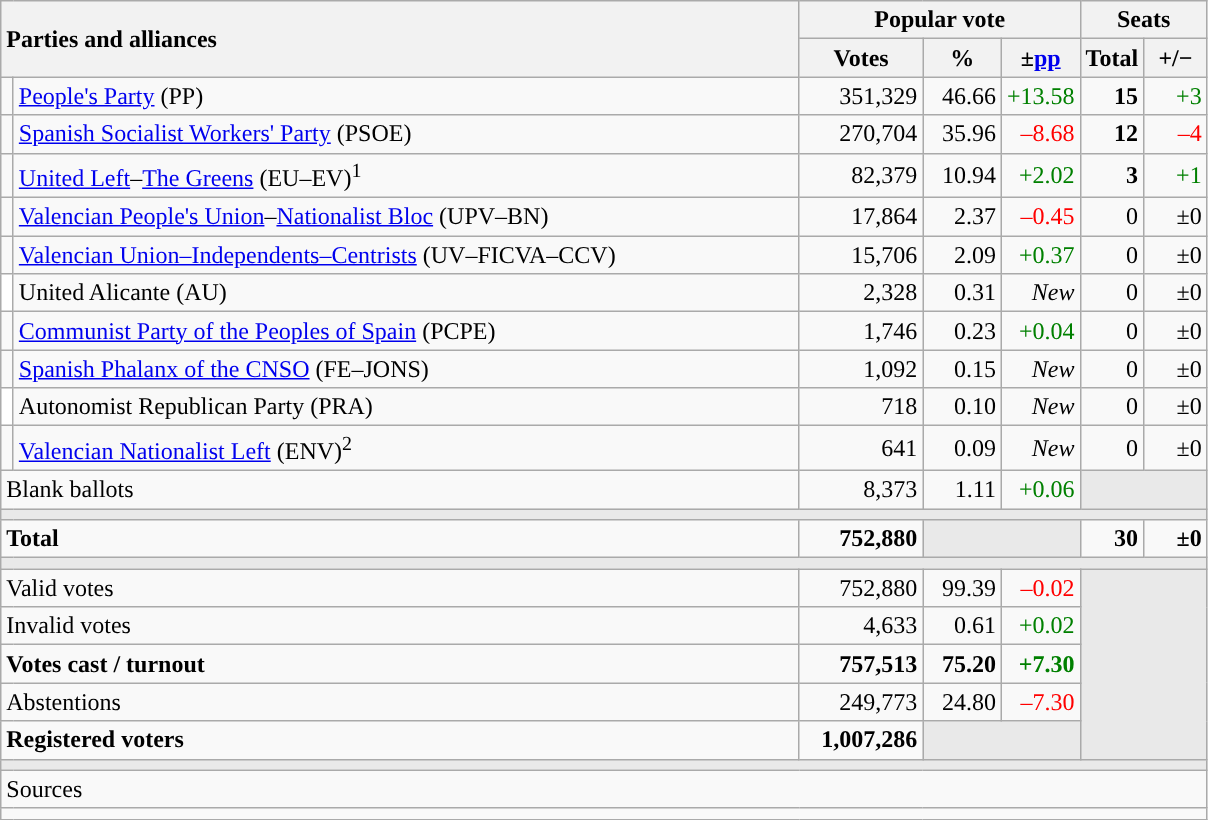<table class="wikitable" style="text-align:right;">
<tr>
<th style="text-align:left;" rowspan="2" colspan="2" width="525">Parties and alliances</th>
<th colspan="3">Popular vote</th>
<th colspan="2">Seats</th>
</tr>
<tr>
<th width="75">Votes</th>
<th width="45">%</th>
<th width="45">±<a href='#'>pp</a></th>
<th width="35">Total</th>
<th width="35">+/−</th>
</tr>
<tr>
<td width="1" style="color:inherit;background:"></td>
<td align="left"><a href='#'>People's Party</a> (PP)</td>
<td>351,329</td>
<td>46.66</td>
<td style="color:green;">+13.58</td>
<td><strong>15</strong></td>
<td style="color:green;">+3</td>
</tr>
<tr>
<td style="color:inherit;background:"></td>
<td align="left"><a href='#'>Spanish Socialist Workers' Party</a> (PSOE)</td>
<td>270,704</td>
<td>35.96</td>
<td style="color:red;">–8.68</td>
<td><strong>12</strong></td>
<td style="color:red;">–4</td>
</tr>
<tr>
<td style="color:inherit;background:"></td>
<td align="left"><a href='#'>United Left</a>–<a href='#'>The Greens</a> (EU–EV)<sup>1</sup></td>
<td>82,379</td>
<td>10.94</td>
<td style="color:green;">+2.02</td>
<td><strong>3</strong></td>
<td style="color:green;">+1</td>
</tr>
<tr>
<td style="color:inherit;background:"></td>
<td align="left"><a href='#'>Valencian People's Union</a>–<a href='#'>Nationalist Bloc</a> (UPV–BN)</td>
<td>17,864</td>
<td>2.37</td>
<td style="color:red;">–0.45</td>
<td>0</td>
<td>±0</td>
</tr>
<tr>
<td style="color:inherit;background:"></td>
<td align="left"><a href='#'>Valencian Union–Independents–Centrists</a> (UV–FICVA–CCV)</td>
<td>15,706</td>
<td>2.09</td>
<td style="color:green;">+0.37</td>
<td>0</td>
<td>±0</td>
</tr>
<tr>
<td bgcolor="white"></td>
<td align="left">United Alicante (AU)</td>
<td>2,328</td>
<td>0.31</td>
<td><em>New</em></td>
<td>0</td>
<td>±0</td>
</tr>
<tr>
<td style="color:inherit;background:"></td>
<td align="left"><a href='#'>Communist Party of the Peoples of Spain</a> (PCPE)</td>
<td>1,746</td>
<td>0.23</td>
<td style="color:green;">+0.04</td>
<td>0</td>
<td>±0</td>
</tr>
<tr>
<td style="color:inherit;background:"></td>
<td align="left"><a href='#'>Spanish Phalanx of the CNSO</a> (FE–JONS)</td>
<td>1,092</td>
<td>0.15</td>
<td><em>New</em></td>
<td>0</td>
<td>±0</td>
</tr>
<tr>
<td bgcolor="white"></td>
<td align="left">Autonomist Republican Party (PRA)</td>
<td>718</td>
<td>0.10</td>
<td><em>New</em></td>
<td>0</td>
<td>±0</td>
</tr>
<tr>
<td style="color:inherit;background:"></td>
<td align="left"><a href='#'>Valencian Nationalist Left</a> (ENV)<sup>2</sup></td>
<td>641</td>
<td>0.09</td>
<td><em>New</em></td>
<td>0</td>
<td>±0</td>
</tr>
<tr>
<td align="left" colspan="2">Blank ballots</td>
<td>8,373</td>
<td>1.11</td>
<td style="color:green;">+0.06</td>
<td bgcolor="#E9E9E9" colspan="2"></td>
</tr>
<tr>
<td colspan="7" bgcolor="#E9E9E9"></td>
</tr>
<tr style="font-weight:bold;">
<td align="left" colspan="2">Total</td>
<td>752,880</td>
<td bgcolor="#E9E9E9" colspan="2"></td>
<td>30</td>
<td>±0</td>
</tr>
<tr>
<td colspan="7" bgcolor="#E9E9E9"></td>
</tr>
<tr>
<td align="left" colspan="2">Valid votes</td>
<td>752,880</td>
<td>99.39</td>
<td style="color:red;">–0.02</td>
<td bgcolor="#E9E9E9" colspan="2" rowspan="5"></td>
</tr>
<tr>
<td align="left" colspan="2">Invalid votes</td>
<td>4,633</td>
<td>0.61</td>
<td style="color:green;">+0.02</td>
</tr>
<tr style="font-weight:bold;">
<td align="left" colspan="2">Votes cast / turnout</td>
<td>757,513</td>
<td>75.20</td>
<td style="color:green;">+7.30</td>
</tr>
<tr>
<td align="left" colspan="2">Abstentions</td>
<td>249,773</td>
<td>24.80</td>
<td style="color:red;">–7.30</td>
</tr>
<tr style="font-weight:bold;">
<td align="left" colspan="2">Registered voters</td>
<td>1,007,286</td>
<td bgcolor="#E9E9E9" colspan="2"></td>
</tr>
<tr>
<td colspan="7" bgcolor="#E9E9E9"></td>
</tr>
<tr>
<td align="left" colspan="7">Sources</td>
</tr>
<tr>
<td colspan="7" style="text-align:left; max-width:790px;"></td>
</tr>
</table>
